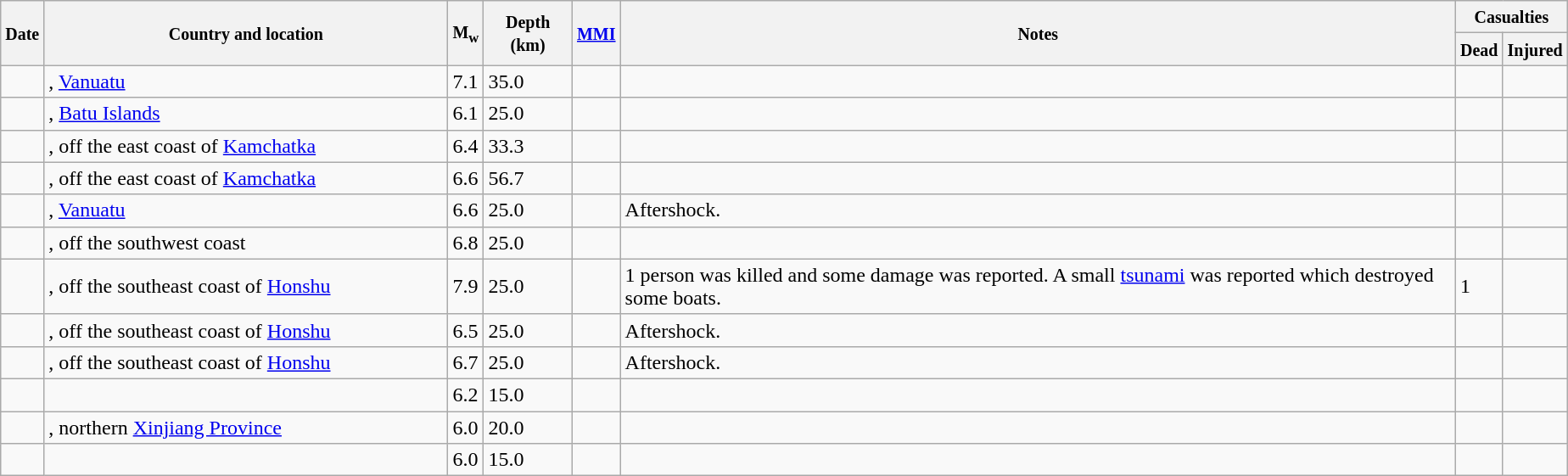<table class="wikitable sortable sort-under" style="border:1px black; margin-left:1em;">
<tr>
<th rowspan="2"><small>Date</small></th>
<th rowspan="2" style="width: 310px"><small>Country and location</small></th>
<th rowspan="2"><small>M<sub>w</sub></small></th>
<th rowspan="2"><small>Depth (km)</small></th>
<th rowspan="2"><small><a href='#'>MMI</a></small></th>
<th rowspan="2" class="unsortable"><small>Notes</small></th>
<th colspan="2"><small>Casualties</small></th>
</tr>
<tr>
<th><small>Dead</small></th>
<th><small>Injured</small></th>
</tr>
<tr>
<td></td>
<td>, <a href='#'>Vanuatu</a></td>
<td>7.1</td>
<td>35.0</td>
<td></td>
<td></td>
<td></td>
<td></td>
</tr>
<tr>
<td></td>
<td>, <a href='#'>Batu Islands</a></td>
<td>6.1</td>
<td>25.0</td>
<td></td>
<td></td>
<td></td>
<td></td>
</tr>
<tr>
<td></td>
<td>, off the east coast of <a href='#'>Kamchatka</a></td>
<td>6.4</td>
<td>33.3</td>
<td></td>
<td></td>
<td></td>
<td></td>
</tr>
<tr>
<td></td>
<td>, off the east coast of <a href='#'>Kamchatka</a></td>
<td>6.6</td>
<td>56.7</td>
<td></td>
<td></td>
<td></td>
<td></td>
</tr>
<tr>
<td></td>
<td>, <a href='#'>Vanuatu</a></td>
<td>6.6</td>
<td>25.0</td>
<td></td>
<td>Aftershock.</td>
<td></td>
<td></td>
</tr>
<tr>
<td></td>
<td>, off the southwest coast</td>
<td>6.8</td>
<td>25.0</td>
<td></td>
<td></td>
<td></td>
<td></td>
</tr>
<tr>
<td></td>
<td>, off the southeast coast of <a href='#'>Honshu</a></td>
<td>7.9</td>
<td>25.0</td>
<td></td>
<td>1 person was killed and some damage was reported. A small <a href='#'>tsunami</a> was reported which destroyed some boats.</td>
<td>1</td>
<td></td>
</tr>
<tr>
<td></td>
<td>, off the southeast coast of <a href='#'>Honshu</a></td>
<td>6.5</td>
<td>25.0</td>
<td></td>
<td>Aftershock.</td>
<td></td>
<td></td>
</tr>
<tr>
<td></td>
<td>, off the southeast coast of <a href='#'>Honshu</a></td>
<td>6.7</td>
<td>25.0</td>
<td></td>
<td>Aftershock.</td>
<td></td>
<td></td>
</tr>
<tr>
<td></td>
<td></td>
<td>6.2</td>
<td>15.0</td>
<td></td>
<td></td>
<td></td>
<td></td>
</tr>
<tr>
<td></td>
<td>, northern <a href='#'>Xinjiang Province</a></td>
<td>6.0</td>
<td>20.0</td>
<td></td>
<td></td>
<td></td>
<td></td>
</tr>
<tr>
<td></td>
<td></td>
<td>6.0</td>
<td>15.0</td>
<td></td>
<td></td>
<td></td>
<td></td>
</tr>
</table>
